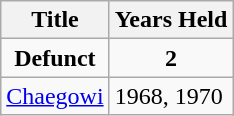<table class="wikitable">
<tr>
<th>Title</th>
<th>Years Held</th>
</tr>
<tr>
<td align="center"><strong>Defunct</strong></td>
<td align="center"><strong>2</strong></td>
</tr>
<tr>
<td> <a href='#'>Chaegowi</a></td>
<td>1968, 1970</td>
</tr>
</table>
